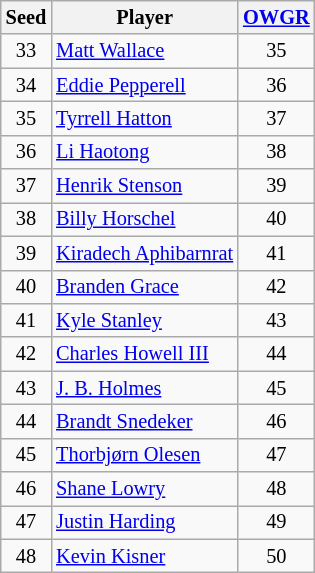<table class=wikitable style=font-size:85%;text-align:center>
<tr>
<th>Seed</th>
<th>Player</th>
<th><a href='#'>OWGR</a></th>
</tr>
<tr>
<td>33</td>
<td style="text-align:left;"> <a href='#'>Matt Wallace</a></td>
<td>35</td>
</tr>
<tr>
<td>34</td>
<td style="text-align:left;"> <a href='#'>Eddie Pepperell</a></td>
<td>36</td>
</tr>
<tr>
<td>35</td>
<td style="text-align:left;"> <a href='#'>Tyrrell Hatton</a></td>
<td>37</td>
</tr>
<tr>
<td>36</td>
<td style="text-align:left;"> <a href='#'>Li Haotong</a></td>
<td>38</td>
</tr>
<tr>
<td>37</td>
<td style="text-align:left;"> <a href='#'>Henrik Stenson</a></td>
<td>39</td>
</tr>
<tr>
<td>38</td>
<td style="text-align:left;"> <a href='#'>Billy Horschel</a></td>
<td>40</td>
</tr>
<tr>
<td>39</td>
<td style="text-align:left;"> <a href='#'>Kiradech Aphibarnrat</a></td>
<td>41</td>
</tr>
<tr>
<td>40</td>
<td style="text-align:left;"> <a href='#'>Branden Grace</a></td>
<td>42</td>
</tr>
<tr>
<td>41</td>
<td style="text-align:left;"> <a href='#'>Kyle Stanley</a></td>
<td>43</td>
</tr>
<tr>
<td>42</td>
<td style="text-align:left;"> <a href='#'>Charles Howell III</a></td>
<td>44</td>
</tr>
<tr>
<td>43</td>
<td style="text-align:left;"> <a href='#'>J. B. Holmes</a></td>
<td>45</td>
</tr>
<tr>
<td>44</td>
<td style="text-align:left;"> <a href='#'>Brandt Snedeker</a></td>
<td>46</td>
</tr>
<tr>
<td>45</td>
<td style="text-align:left;"> <a href='#'>Thorbjørn Olesen</a></td>
<td>47</td>
</tr>
<tr>
<td>46</td>
<td style="text-align:left;"> <a href='#'>Shane Lowry</a></td>
<td>48</td>
</tr>
<tr>
<td>47</td>
<td style="text-align:left;"> <a href='#'>Justin Harding</a></td>
<td>49</td>
</tr>
<tr>
<td>48</td>
<td style="text-align:left;"> <a href='#'>Kevin Kisner</a></td>
<td>50</td>
</tr>
</table>
